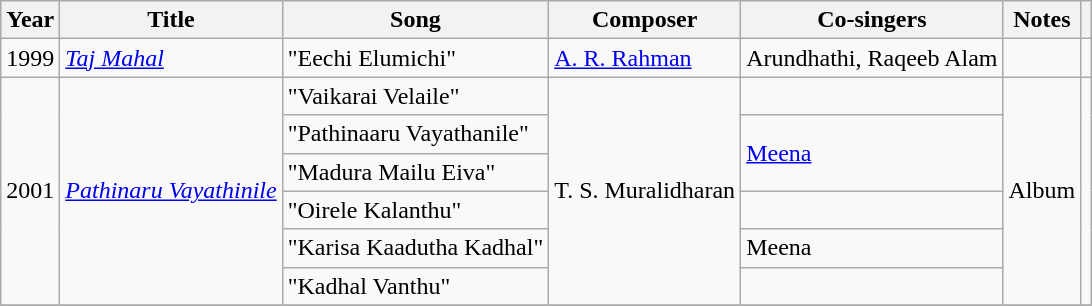<table class="wikitable sortable">
<tr>
<th>Year</th>
<th>Title</th>
<th>Song</th>
<th>Composer</th>
<th>Co-singers</th>
<th>Notes</th>
<th class="unsortable"></th>
</tr>
<tr>
<td>1999</td>
<td><em><a href='#'>Taj Mahal</a></em></td>
<td>"Eechi Elumichi"</td>
<td><a href='#'>A. R. Rahman</a></td>
<td>Arundhathi, Raqeeb Alam</td>
<td></td>
<td></td>
</tr>
<tr>
<td rowspan="6">2001</td>
<td rowspan="6"><em><a href='#'>Pathinaru Vayathinile</a></em></td>
<td>"Vaikarai Velaile"</td>
<td rowspan="6">T. S. Muralidharan</td>
<td style="text-align: center;"></td>
<td rowspan="6">Album</td>
<td rowspan="6"></td>
</tr>
<tr>
<td>"Pathinaaru Vayathanile"</td>
<td rowspan="2"><a href='#'>Meena</a></td>
</tr>
<tr>
<td>"Madura Mailu Eiva"</td>
</tr>
<tr>
<td>"Oirele Kalanthu"</td>
<td style="text-align: center;"></td>
</tr>
<tr>
<td>"Karisa Kaadutha Kadhal"</td>
<td>Meena</td>
</tr>
<tr>
<td>"Kadhal Vanthu"</td>
<td style="text-align: center;"></td>
</tr>
<tr>
</tr>
</table>
